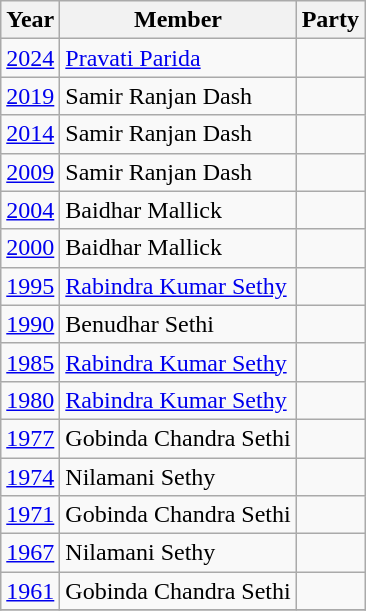<table class="wikitable sortable">
<tr>
<th>Year</th>
<th>Member</th>
<th colspan=2>Party</th>
</tr>
<tr>
<td><a href='#'>2024</a></td>
<td><a href='#'>Pravati Parida</a></td>
<td></td>
</tr>
<tr>
<td><a href='#'>2019</a></td>
<td>Samir Ranjan Dash</td>
<td></td>
</tr>
<tr>
<td><a href='#'>2014</a></td>
<td>Samir Ranjan Dash</td>
<td></td>
</tr>
<tr>
<td><a href='#'>2009</a></td>
<td>Samir Ranjan Dash</td>
<td></td>
</tr>
<tr>
<td><a href='#'>2004</a></td>
<td>Baidhar Mallick</td>
<td></td>
</tr>
<tr>
<td><a href='#'>2000</a></td>
<td>Baidhar Mallick</td>
<td></td>
</tr>
<tr>
<td><a href='#'>1995</a></td>
<td><a href='#'>Rabindra Kumar Sethy</a></td>
<td></td>
</tr>
<tr>
<td><a href='#'>1990</a></td>
<td>Benudhar Sethi</td>
<td></td>
</tr>
<tr>
<td><a href='#'>1985</a></td>
<td><a href='#'>Rabindra Kumar Sethy</a></td>
<td></td>
</tr>
<tr>
<td><a href='#'>1980</a></td>
<td><a href='#'>Rabindra Kumar Sethy</a></td>
<td></td>
</tr>
<tr>
<td><a href='#'>1977</a></td>
<td>Gobinda Chandra Sethi</td>
<td></td>
</tr>
<tr>
<td><a href='#'>1974</a></td>
<td>Nilamani Sethy</td>
<td></td>
</tr>
<tr>
<td><a href='#'>1971</a></td>
<td>Gobinda Chandra Sethi</td>
<td></td>
</tr>
<tr>
<td><a href='#'>1967</a></td>
<td>Nilamani Sethy</td>
<td></td>
</tr>
<tr>
<td><a href='#'>1961</a></td>
<td>Gobinda Chandra Sethi</td>
<td></td>
</tr>
<tr>
</tr>
</table>
